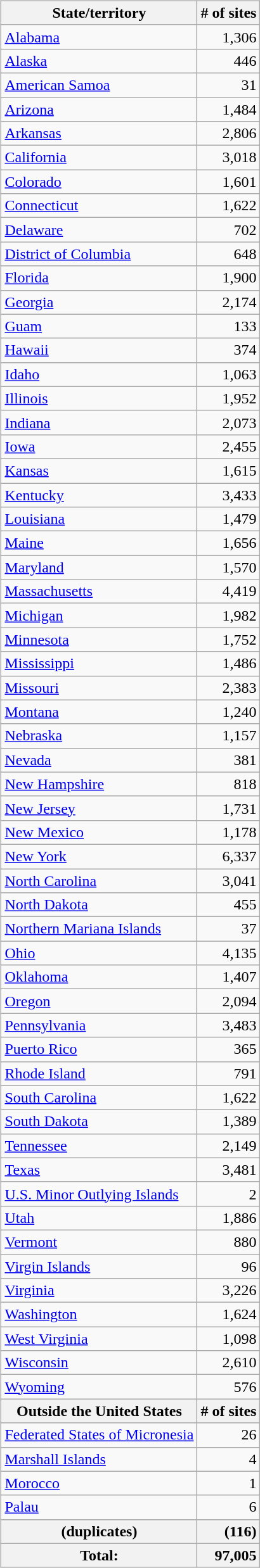<table width=100%>
<tr>
<td style="width:330px; vertical-align:top"></td>
<td style="width:330px; vertical-align:top" align=center><br><table class="wikitable sortable">
<tr>
<th><strong>State/territory</strong></th>
<th><strong># of sites</strong></th>
</tr>
<tr>
<td> <a href='#'>Alabama</a></td>
<td style="text-align:right;">1,306</td>
</tr>
<tr>
<td> <a href='#'>Alaska</a></td>
<td style="text-align:right;">446</td>
</tr>
<tr>
<td> <a href='#'>American Samoa</a></td>
<td style="text-align:right;">31</td>
</tr>
<tr>
<td> <a href='#'>Arizona</a></td>
<td style="text-align:right;">1,484</td>
</tr>
<tr>
<td> <a href='#'>Arkansas</a></td>
<td style="text-align:right;">2,806</td>
</tr>
<tr>
<td> <a href='#'>California</a></td>
<td style="text-align:right;">3,018</td>
</tr>
<tr>
<td> <a href='#'>Colorado</a></td>
<td style="text-align:right;">1,601</td>
</tr>
<tr>
<td> <a href='#'>Connecticut</a></td>
<td style="text-align:right;">1,622</td>
</tr>
<tr>
<td> <a href='#'>Delaware</a></td>
<td style="text-align:right;">702</td>
</tr>
<tr>
<td> <a href='#'>District of Columbia</a></td>
<td style="text-align:right;">648</td>
</tr>
<tr>
<td> <a href='#'>Florida</a></td>
<td style="text-align:right;">1,900</td>
</tr>
<tr>
<td> <a href='#'>Georgia</a></td>
<td style="text-align:right;">2,174</td>
</tr>
<tr>
<td> <a href='#'>Guam</a></td>
<td style="text-align:right;">133</td>
</tr>
<tr>
<td> <a href='#'>Hawaii</a></td>
<td style="text-align:right;">374</td>
</tr>
<tr>
<td> <a href='#'>Idaho</a></td>
<td style="text-align:right;">1,063</td>
</tr>
<tr>
<td> <a href='#'>Illinois</a></td>
<td style="text-align:right;">1,952</td>
</tr>
<tr>
<td> <a href='#'>Indiana</a></td>
<td style="text-align:right;">2,073</td>
</tr>
<tr>
<td> <a href='#'>Iowa</a></td>
<td style="text-align:right;">2,455</td>
</tr>
<tr>
<td> <a href='#'>Kansas</a></td>
<td style="text-align:right;">1,615</td>
</tr>
<tr>
<td> <a href='#'>Kentucky</a></td>
<td style="text-align:right;">3,433</td>
</tr>
<tr>
<td> <a href='#'>Louisiana</a></td>
<td style="text-align:right;">1,479</td>
</tr>
<tr>
<td> <a href='#'>Maine</a></td>
<td style="text-align:right;">1,656</td>
</tr>
<tr>
<td> <a href='#'>Maryland</a></td>
<td style="text-align:right;">1,570</td>
</tr>
<tr>
<td> <a href='#'>Massachusetts</a></td>
<td style="text-align:right;">4,419</td>
</tr>
<tr>
<td> <a href='#'>Michigan</a></td>
<td style="text-align:right;">1,982</td>
</tr>
<tr>
<td> <a href='#'>Minnesota</a></td>
<td style="text-align:right;">1,752</td>
</tr>
<tr>
<td> <a href='#'>Mississippi</a></td>
<td style="text-align:right;">1,486</td>
</tr>
<tr>
<td> <a href='#'>Missouri</a></td>
<td style="text-align:right;">2,383</td>
</tr>
<tr>
<td> <a href='#'>Montana</a></td>
<td style="text-align:right;">1,240</td>
</tr>
<tr>
<td> <a href='#'>Nebraska</a></td>
<td style="text-align:right;">1,157</td>
</tr>
<tr>
<td> <a href='#'>Nevada</a></td>
<td style="text-align:right;">381</td>
</tr>
<tr>
<td> <a href='#'>New Hampshire</a></td>
<td style="text-align:right;">818</td>
</tr>
<tr>
<td> <a href='#'>New Jersey</a></td>
<td style="text-align:right;">1,731</td>
</tr>
<tr>
<td> <a href='#'>New Mexico</a></td>
<td style="text-align:right;">1,178</td>
</tr>
<tr>
<td> <a href='#'>New York</a></td>
<td style="text-align:right;">6,337</td>
</tr>
<tr>
<td> <a href='#'>North Carolina</a></td>
<td style="text-align:right;">3,041</td>
</tr>
<tr>
<td> <a href='#'>North Dakota</a></td>
<td style="text-align:right;">455</td>
</tr>
<tr>
<td> <a href='#'>Northern Mariana Islands</a></td>
<td style="text-align:right;">37</td>
</tr>
<tr>
<td> <a href='#'>Ohio</a></td>
<td style="text-align:right;">4,135</td>
</tr>
<tr>
<td> <a href='#'>Oklahoma</a></td>
<td style="text-align:right;">1,407</td>
</tr>
<tr>
<td> <a href='#'>Oregon</a></td>
<td style="text-align:right;">2,094</td>
</tr>
<tr>
<td> <a href='#'>Pennsylvania</a></td>
<td style="text-align:right;">3,483</td>
</tr>
<tr>
<td> <a href='#'>Puerto Rico</a></td>
<td style="text-align:right;">365</td>
</tr>
<tr>
<td> <a href='#'>Rhode Island</a></td>
<td style="text-align:right;">791</td>
</tr>
<tr>
<td> <a href='#'>South Carolina</a></td>
<td style="text-align:right;">1,622</td>
</tr>
<tr>
<td> <a href='#'>South Dakota</a></td>
<td style="text-align:right;">1,389</td>
</tr>
<tr>
<td> <a href='#'>Tennessee</a></td>
<td style="text-align:right;">2,149</td>
</tr>
<tr>
<td> <a href='#'>Texas</a></td>
<td style="text-align:right;">3,481</td>
</tr>
<tr>
<td> <a href='#'>U.S. Minor Outlying Islands</a></td>
<td style="text-align:right;">2</td>
</tr>
<tr>
<td> <a href='#'>Utah</a></td>
<td style="text-align:right;">1,886</td>
</tr>
<tr>
<td> <a href='#'>Vermont</a></td>
<td style="text-align:right;">880</td>
</tr>
<tr>
<td> <a href='#'>Virgin Islands</a></td>
<td style="text-align:right;">96</td>
</tr>
<tr>
<td> <a href='#'>Virginia</a></td>
<td style="text-align:right;">3,226</td>
</tr>
<tr>
<td> <a href='#'>Washington</a></td>
<td style="text-align:right;">1,624</td>
</tr>
<tr>
<td> <a href='#'>West Virginia</a></td>
<td style="text-align:right;">1,098</td>
</tr>
<tr>
<td> <a href='#'>Wisconsin</a></td>
<td style="text-align:right;">2,610</td>
</tr>
<tr>
<td> <a href='#'>Wyoming</a></td>
<td style="text-align:right;">576</td>
</tr>
<tr colspan="2">
<th><strong>Outside the United States</strong></th>
<th><strong># of sites</strong></th>
</tr>
<tr>
<td> <a href='#'>Federated States of Micronesia</a></td>
<td style="text-align:right;">26</td>
</tr>
<tr>
<td> <a href='#'>Marshall Islands</a></td>
<td style="text-align:right;">4</td>
</tr>
<tr>
<td> <a href='#'>Morocco</a></td>
<td style="text-align:right;">1</td>
</tr>
<tr>
<td> <a href='#'>Palau</a></td>
<td style="text-align:right;">6</td>
</tr>
<tr class="sortbottom">
<th colspan=1>(duplicates)</th>
<th style="text-align:right;">(116)</th>
</tr>
<tr class="sortbottom">
<th colspan=1>Total:</th>
<th style="text-align:right;">97,005</th>
</tr>
</table>
</td>
<td style="width:330px; vertical-align:top"></td>
</tr>
</table>
